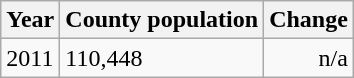<table class="wikitable">
<tr>
<th>Year</th>
<th>County population</th>
<th>Change</th>
</tr>
<tr>
<td>2011</td>
<td>110,448</td>
<td align="right">n/a</td>
</tr>
</table>
